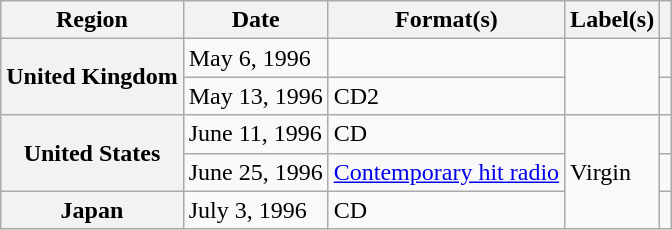<table class="wikitable plainrowheaders" style="text-align:left">
<tr>
<th scope="col">Region</th>
<th scope="col">Date</th>
<th scope="col">Format(s)</th>
<th scope="col">Label(s)</th>
<th scope="col"></th>
</tr>
<tr>
<th scope="row" rowspan="2">United Kingdom</th>
<td>May 6, 1996</td>
<td></td>
<td rowspan="2"></td>
<td></td>
</tr>
<tr>
<td>May 13, 1996</td>
<td>CD2</td>
<td></td>
</tr>
<tr>
<th scope="row" rowspan="2">United States</th>
<td>June 11, 1996</td>
<td>CD</td>
<td rowspan="3">Virgin</td>
<td></td>
</tr>
<tr>
<td>June 25, 1996</td>
<td><a href='#'>Contemporary hit radio</a></td>
<td></td>
</tr>
<tr>
<th scope="row">Japan</th>
<td>July 3, 1996</td>
<td>CD</td>
<td></td>
</tr>
</table>
